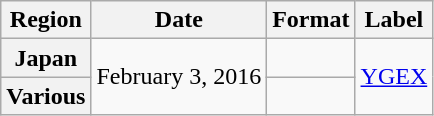<table class="wikitable plainrowheaders">
<tr>
<th scope="col">Region</th>
<th scope="col">Date</th>
<th scope="col">Format</th>
<th scope="col">Label</th>
</tr>
<tr>
<th scope="row">Japan</th>
<td rowspan="2">February 3, 2016</td>
<td></td>
<td rowspan="2"><a href='#'>YGEX</a></td>
</tr>
<tr>
<th scope="row">Various </th>
<td></td>
</tr>
</table>
